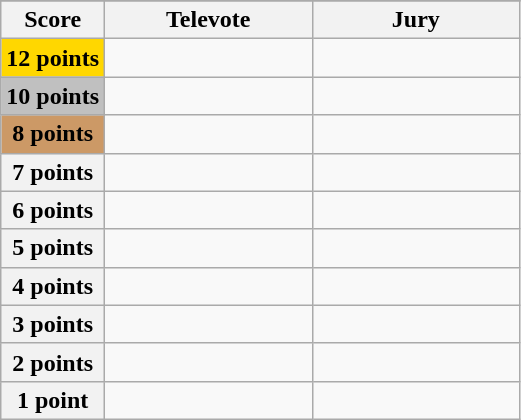<table class="wikitable">
<tr>
</tr>
<tr>
<th scope="col" width="20%">Score</th>
<th scope="col" width="40%">Televote</th>
<th scope="col" width="40%">Jury</th>
</tr>
<tr>
<th scope="row" style="background:gold">12 points</th>
<td></td>
<td></td>
</tr>
<tr>
<th scope="row" style="background:silver">10 points</th>
<td></td>
<td></td>
</tr>
<tr>
<th scope="row" style="background:#CC9966">8 points</th>
<td></td>
<td></td>
</tr>
<tr>
<th scope="row">7 points</th>
<td></td>
<td></td>
</tr>
<tr>
<th scope="row">6 points</th>
<td></td>
<td></td>
</tr>
<tr>
<th scope="row">5 points</th>
<td></td>
<td></td>
</tr>
<tr>
<th scope="row">4 points</th>
<td></td>
<td></td>
</tr>
<tr>
<th scope="row">3 points</th>
<td></td>
<td></td>
</tr>
<tr>
<th scope="row">2 points</th>
<td></td>
<td></td>
</tr>
<tr>
<th scope="row">1 point</th>
<td></td>
<td></td>
</tr>
</table>
